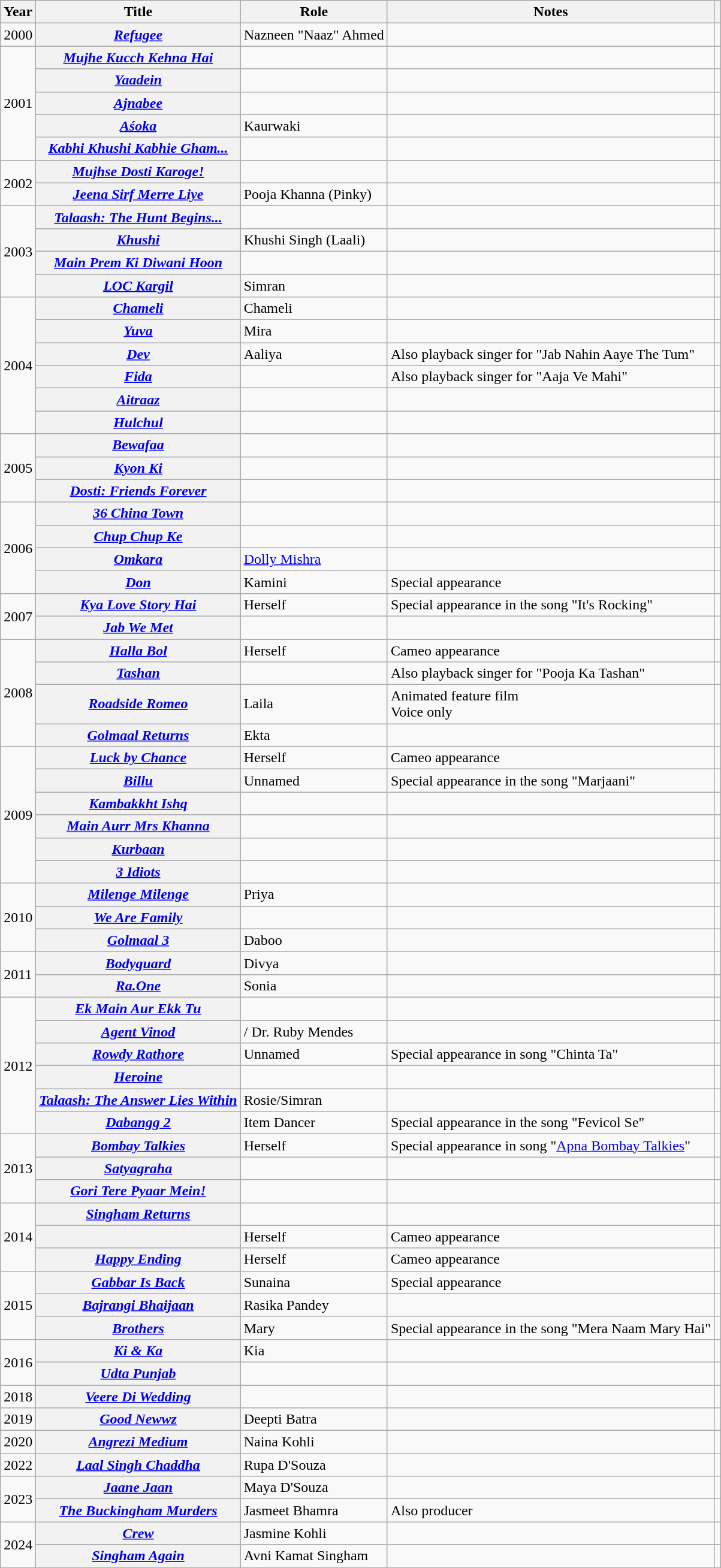<table class="wikitable plainrowheaders sortable" style="margin-right: 0;">
<tr>
<th scope="col">Year</th>
<th scope="col">Title</th>
<th scope="col">Role</th>
<th scope="col" class="unsortable">Notes</th>
<th scope="col" class="unsortable"></th>
</tr>
<tr>
<td>2000</td>
<th scope="row"><em><a href='#'>Refugee</a></em></th>
<td>Nazneen "Naaz" Ahmed</td>
<td></td>
<td style="text-align: center;"></td>
</tr>
<tr>
<td rowspan=5>2001</td>
<th scope="row"><em><a href='#'>Mujhe Kucch Kehna Hai</a></em></th>
<td></td>
<td></td>
<td style="text-align: center;"></td>
</tr>
<tr>
<th scope="row"><em><a href='#'>Yaadein</a></em></th>
<td></td>
<td></td>
<td style="text-align: center;"></td>
</tr>
<tr>
<th scope="row"><em><a href='#'>Ajnabee</a></em></th>
<td></td>
<td></td>
<td style="text-align: center;"></td>
</tr>
<tr>
<th scope="row"><em><a href='#'>Aśoka</a></em></th>
<td>Kaurwaki</td>
<td></td>
<td style="text-align: center;"></td>
</tr>
<tr>
<th scope="row"><em><a href='#'>Kabhi Khushi Kabhie Gham...</a></em></th>
<td></td>
<td></td>
<td style="text-align: center;"></td>
</tr>
<tr>
<td rowspan=2>2002</td>
<th scope="row"><em><a href='#'>Mujhse Dosti Karoge!</a></em></th>
<td></td>
<td></td>
<td style="text-align: center;"></td>
</tr>
<tr>
<th scope="row"><em><a href='#'>Jeena Sirf Merre Liye</a></em></th>
<td>Pooja Khanna (Pinky)</td>
<td></td>
<td style="text-align: center;"></td>
</tr>
<tr>
<td rowspan=4>2003</td>
<th scope="row"><em><a href='#'>Talaash: The Hunt Begins...</a></em></th>
<td></td>
<td></td>
<td style="text-align: center;"></td>
</tr>
<tr>
<th scope="row"><em><a href='#'>Khushi</a></em></th>
<td>Khushi Singh (Laali)</td>
<td></td>
<td style="text-align: center;"></td>
</tr>
<tr>
<th scope="row"><em><a href='#'>Main Prem Ki Diwani Hoon</a></em></th>
<td></td>
<td></td>
<td style="text-align: center;"></td>
</tr>
<tr>
<th scope="row"><em><a href='#'>LOC Kargil</a></em></th>
<td>Simran</td>
<td></td>
<td style="text-align: center;"></td>
</tr>
<tr>
<td rowspan=6>2004</td>
<th scope="row"><em><a href='#'>Chameli</a></em></th>
<td>Chameli</td>
<td></td>
<td style="text-align: center;"></td>
</tr>
<tr>
<th scope="row"><em><a href='#'>Yuva</a></em></th>
<td>Mira</td>
<td></td>
<td style="text-align: center;"></td>
</tr>
<tr>
<th scope="row"><em><a href='#'>Dev</a></em></th>
<td>Aaliya</td>
<td>Also playback singer for "Jab Nahin Aaye The Tum"</td>
<td style="text-align: center;"></td>
</tr>
<tr>
<th scope="row"><em><a href='#'>Fida</a></em></th>
<td></td>
<td>Also playback singer for 	"Aaja Ve Mahi"</td>
<td style="text-align: center;"></td>
</tr>
<tr>
<th scope="row"><em><a href='#'>Aitraaz</a></em></th>
<td></td>
<td></td>
<td style="text-align: center;"></td>
</tr>
<tr>
<th scope="row"><em><a href='#'>Hulchul</a></em></th>
<td></td>
<td></td>
<td style="text-align: center;"></td>
</tr>
<tr>
<td rowspan=3>2005</td>
<th scope="row"><em><a href='#'>Bewafaa</a></em></th>
<td></td>
<td></td>
<td style="text-align: center;"></td>
</tr>
<tr>
<th scope="row"><em><a href='#'>Kyon Ki</a></em></th>
<td></td>
<td></td>
<td style="text-align: center;"></td>
</tr>
<tr>
<th scope="row"><em><a href='#'>Dosti: Friends Forever</a></em></th>
<td></td>
<td></td>
<td style="text-align: center;"></td>
</tr>
<tr>
<td rowspan=4>2006</td>
<th scope="row"><em><a href='#'>36 China Town</a></em></th>
<td></td>
<td></td>
<td style="text-align: center;"></td>
</tr>
<tr>
<th scope="row"><em><a href='#'>Chup Chup Ke</a></em></th>
<td></td>
<td></td>
<td style="text-align: center;"></td>
</tr>
<tr>
<th scope="row"><em><a href='#'>Omkara</a></em></th>
<td><a href='#'>Dolly Mishra</a></td>
<td></td>
<td style="text-align: center;"></td>
</tr>
<tr>
<th scope="row"><em><a href='#'>Don</a></em></th>
<td>Kamini</td>
<td>Special appearance</td>
<td style="text-align: center;"></td>
</tr>
<tr>
<td rowspan=2>2007</td>
<th scope="row"><em><a href='#'>Kya Love Story Hai</a></em></th>
<td>Herself</td>
<td>Special appearance in the song "It's Rocking"</td>
<td style="text-align: center;"></td>
</tr>
<tr>
<th scope="row"><em><a href='#'>Jab We Met</a></em></th>
<td></td>
<td></td>
<td style="text-align: center;"></td>
</tr>
<tr>
<td rowspan=4>2008</td>
<th scope="row"><em><a href='#'>Halla Bol</a></em></th>
<td>Herself</td>
<td>Cameo appearance</td>
<td style="text-align: center;"></td>
</tr>
<tr>
<th scope="row"><em><a href='#'>Tashan</a></em></th>
<td></td>
<td>Also playback singer for "Pooja Ka Tashan"</td>
<td style="text-align: center;"></td>
</tr>
<tr>
<th scope="row"><em><a href='#'>Roadside Romeo</a></em></th>
<td>Laila</td>
<td>Animated feature film<br>Voice only</td>
<td style="text-align: center;"></td>
</tr>
<tr>
<th scope="row"><em><a href='#'>Golmaal Returns</a></em></th>
<td>Ekta</td>
<td></td>
<td style="text-align: center;"></td>
</tr>
<tr>
<td rowspan=6>2009</td>
<th scope="row"><em><a href='#'>Luck by Chance</a></em></th>
<td>Herself</td>
<td>Cameo appearance</td>
<td style="text-align: center;"></td>
</tr>
<tr>
<th scope="row"><em><a href='#'>Billu</a></em></th>
<td>Unnamed</td>
<td>Special appearance in the song "Marjaani"</td>
<td style="text-align: center;"></td>
</tr>
<tr>
<th scope="row"><em><a href='#'>Kambakkht Ishq</a></em></th>
<td></td>
<td></td>
<td style="text-align: center;"></td>
</tr>
<tr>
<th scope="row"><em><a href='#'>Main Aurr Mrs Khanna</a></em></th>
<td></td>
<td></td>
<td style="text-align: center;"></td>
</tr>
<tr>
<th scope="row"><em><a href='#'>Kurbaan</a></em></th>
<td></td>
<td></td>
<td style="text-align: center;"></td>
</tr>
<tr>
<th scope="row"><em><a href='#'>3 Idiots</a></em></th>
<td></td>
<td></td>
<td style="text-align: center;"></td>
</tr>
<tr>
<td rowspan=3>2010</td>
<th scope="row"><em><a href='#'>Milenge Milenge</a></em></th>
<td>Priya</td>
<td></td>
<td style="text-align: center;"></td>
</tr>
<tr>
<th scope="row"><em><a href='#'>We Are Family</a></em></th>
<td></td>
<td></td>
<td style="text-align: center;"></td>
</tr>
<tr>
<th scope="row"><em><a href='#'>Golmaal 3</a></em></th>
<td>Daboo</td>
<td></td>
<td style="text-align: center;"></td>
</tr>
<tr>
<td rowspan=2>2011</td>
<th scope="row"><em><a href='#'>Bodyguard</a></em></th>
<td>Divya</td>
<td></td>
<td style="text-align: center;"></td>
</tr>
<tr>
<th scope="row"><em><a href='#'>Ra.One</a></em></th>
<td>Sonia</td>
<td></td>
<td style="text-align: center;"></td>
</tr>
<tr>
<td rowspan=6>2012</td>
<th scope="row"><em><a href='#'>Ek Main Aur Ekk Tu</a></em></th>
<td></td>
<td></td>
<td style="text-align: center;"></td>
</tr>
<tr>
<th scope="row"><em><a href='#'>Agent Vinod</a></em></th>
<td>/ Dr. Ruby Mendes</td>
<td></td>
<td style="text-align: center;"></td>
</tr>
<tr>
<th scope="row"><em><a href='#'>Rowdy Rathore</a></em></th>
<td>Unnamed</td>
<td>Special appearance in song "Chinta Ta"</td>
<td></td>
</tr>
<tr>
<th scope="row"><em><a href='#'>Heroine</a></em></th>
<td></td>
<td></td>
<td style="text-align: center;"></td>
</tr>
<tr>
<th scope="row"><em><a href='#'>Talaash: The Answer Lies Within</a></em></th>
<td>Rosie/Simran</td>
<td></td>
<td style="text-align: center;"></td>
</tr>
<tr>
<th scope="row"><em><a href='#'>Dabangg 2</a></em></th>
<td>Item Dancer</td>
<td>Special appearance in the song "Fevicol Se"</td>
<td></td>
</tr>
<tr>
<td rowspan=3>2013</td>
<th scope="row"><em><a href='#'>Bombay Talkies</a></em></th>
<td>Herself</td>
<td>Special appearance in song "<a href='#'>Apna Bombay Talkies</a>"</td>
<td style="text-align: center;"></td>
</tr>
<tr>
<th scope="row"><em><a href='#'>Satyagraha</a></em></th>
<td></td>
<td></td>
<td style="text-align: center;"></td>
</tr>
<tr>
<th scope="row"><em><a href='#'>Gori Tere Pyaar Mein!</a></em></th>
<td></td>
<td></td>
<td style="text-align: center;"></td>
</tr>
<tr>
<td rowspan=3>2014</td>
<th scope="row"><em><a href='#'>Singham Returns</a></em></th>
<td></td>
<td></td>
<td style="text-align: center;"></td>
</tr>
<tr>
<th scope="row"></th>
<td>Herself</td>
<td>Cameo appearance</td>
<td style="text-align: center;"></td>
</tr>
<tr>
<th scope="row"><em><a href='#'>Happy Ending</a></em></th>
<td>Herself</td>
<td>Cameo appearance</td>
<td style="text-align: center;"></td>
</tr>
<tr>
<td rowspan=3>2015</td>
<th scope="row"><em><a href='#'>Gabbar Is Back</a></em></th>
<td>Sunaina</td>
<td>Special appearance</td>
<td style="text-align: center;"></td>
</tr>
<tr>
<th scope="row"><em><a href='#'>Bajrangi Bhaijaan</a></em></th>
<td>Rasika Pandey</td>
<td></td>
<td style="text-align: center;"></td>
</tr>
<tr>
<th scope="row"><em><a href='#'>Brothers</a></em></th>
<td>Mary</td>
<td>Special appearance in the song "Mera Naam Mary Hai"</td>
<td style="text-align: center;"></td>
</tr>
<tr>
<td rowspan=2>2016</td>
<th scope="row"><em><a href='#'>Ki & Ka</a></em></th>
<td>Kia</td>
<td></td>
<td style="text-align: center;"></td>
</tr>
<tr>
<th scope="row"><em><a href='#'>Udta Punjab</a></em></th>
<td></td>
<td></td>
<td style="text-align: center;"></td>
</tr>
<tr>
<td>2018</td>
<th scope="row"><em><a href='#'>Veere Di Wedding</a></em></th>
<td></td>
<td></td>
<td style="text-align: center;"></td>
</tr>
<tr>
<td>2019</td>
<th scope="row"><em><a href='#'>Good Newwz</a></em></th>
<td>Deepti Batra</td>
<td></td>
<td style="text-align: center;"></td>
</tr>
<tr>
<td>2020</td>
<th scope="row"><em><a href='#'>Angrezi Medium</a></em></th>
<td>Naina Kohli</td>
<td></td>
<td style="text-align: center;"></td>
</tr>
<tr>
<td>2022</td>
<th scope="row"><em><a href='#'>Laal Singh Chaddha</a></em></th>
<td>Rupa D'Souza</td>
<td></td>
<td style="text-align: center;"></td>
</tr>
<tr>
<td rowspan="2">2023</td>
<th scope="row"><em><a href='#'>Jaane Jaan</a></em></th>
<td>Maya D'Souza</td>
<td></td>
<td style="text-align: center;"></td>
</tr>
<tr>
<th scope="row"><em><a href='#'>The Buckingham Murders</a></em></th>
<td>Jasmeet Bhamra</td>
<td>Also producer</td>
<td style="text-align: center;"></td>
</tr>
<tr>
<td rowspan="2">2024</td>
<th scope="row"><em><a href='#'>Crew</a></em></th>
<td>Jasmine Kohli</td>
<td></td>
<td style="text-align: center;"></td>
</tr>
<tr>
<th scope="row"><em><a href='#'>Singham Again</a></em></th>
<td>Avni Kamat Singham</td>
<td></td>
<td style="text-align: center;"></td>
</tr>
</table>
